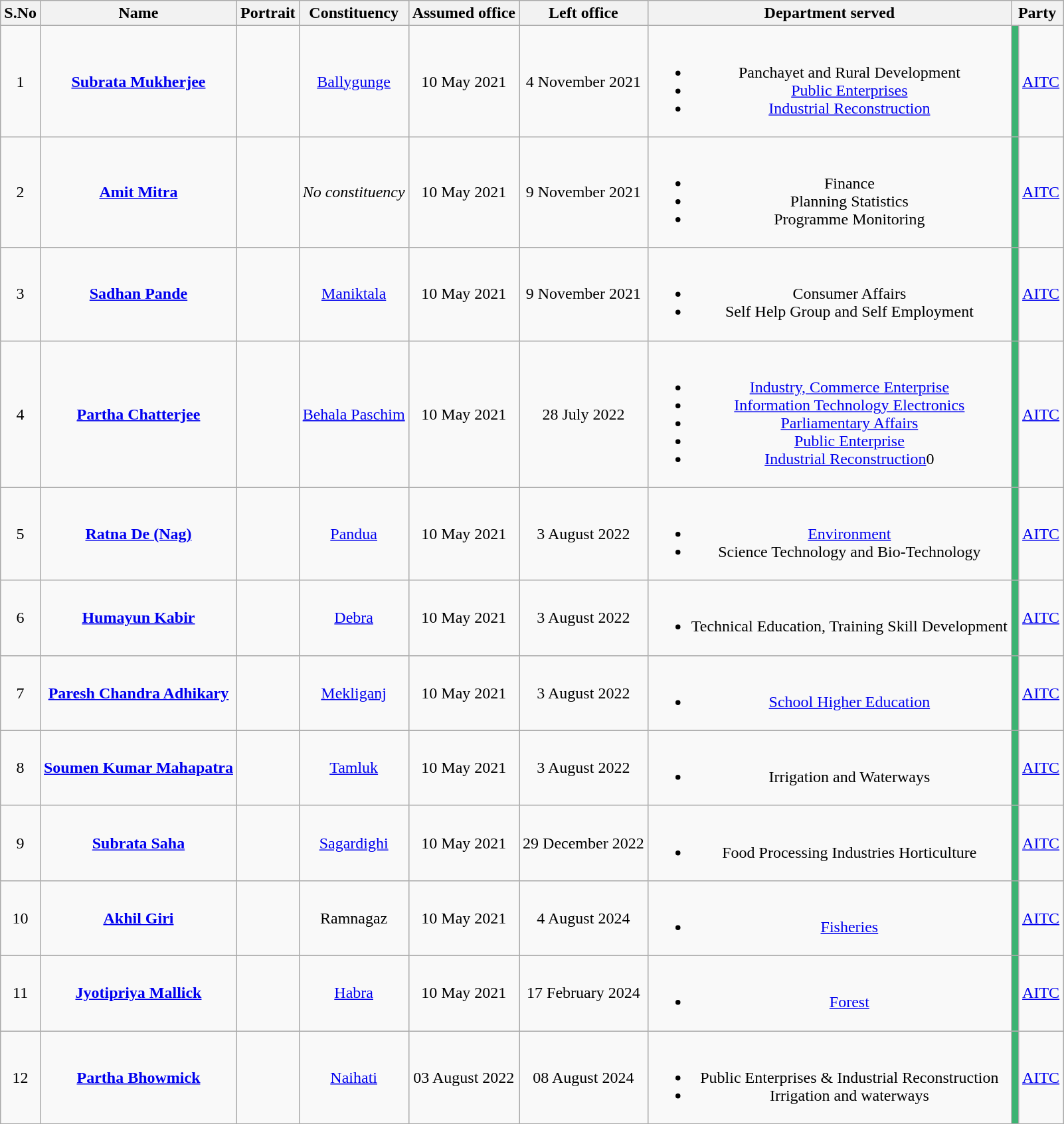<table class="wikitable sortable" style="text-align:center;">
<tr>
<th>S.No</th>
<th>Name</th>
<th>Portrait</th>
<th>Constituency</th>
<th>Assumed office</th>
<th>Left office</th>
<th>Department served</th>
<th colspan="2" scope="col">Party</th>
</tr>
<tr>
<td>1</td>
<td><strong><a href='#'>Subrata Mukherjee</a></strong></td>
<td></td>
<td><a href='#'>Ballygunge</a></td>
<td>10 May 2021</td>
<td>4 November 2021</td>
<td><br><ul><li>Panchayet and Rural Development</li><li><a href='#'>Public Enterprises</a></li><li><a href='#'>Industrial Reconstruction</a></li></ul></td>
<td bgcolor=#3CB371></td>
<td><a href='#'>AITC</a></td>
</tr>
<tr>
<td>2</td>
<td><strong><a href='#'>Amit Mitra</a></strong></td>
<td></td>
<td><em>No constituency</em></td>
<td>10 May 2021</td>
<td>9 November 2021</td>
<td><br><ul><li>Finance</li><li>Planning  Statistics</li><li>Programme Monitoring</li></ul></td>
<td bgcolor=#3CB371></td>
<td><a href='#'>AITC</a></td>
</tr>
<tr>
<td>3</td>
<td><strong><a href='#'>Sadhan Pande</a></strong></td>
<td></td>
<td><a href='#'>Maniktala</a></td>
<td>10 May 2021</td>
<td>9 November 2021</td>
<td><br><ul><li>Consumer Affairs</li><li>Self Help Group and Self Employment</li></ul></td>
<td bgcolor=#3CB371></td>
<td><a href='#'>AITC</a></td>
</tr>
<tr>
<td>4</td>
<td><strong><a href='#'>Partha Chatterjee</a></strong></td>
<td></td>
<td><a href='#'>Behala Paschim</a></td>
<td>10 May 2021</td>
<td>28 July 2022</td>
<td><br><ul><li><a href='#'>Industry, Commerce  Enterprise</a></li><li><a href='#'>Information Technology  Electronics</a></li><li><a href='#'>Parliamentary Affairs</a></li><li><a href='#'>Public Enterprise</a></li><li><a href='#'>Industrial Reconstruction</a>0</li></ul></td>
<td bgcolor=#3CB371></td>
<td><a href='#'>AITC</a></td>
</tr>
<tr>
<td>5</td>
<td><strong><a href='#'>Ratna De (Nag)</a></strong></td>
<td></td>
<td><a href='#'>Pandua</a></td>
<td>10 May 2021</td>
<td>3 August 2022</td>
<td><br><ul><li><a href='#'>Environment</a></li><li>Science  Technology and Bio-Technology</li></ul></td>
<td bgcolor="#3CB371"></td>
<td><a href='#'>AITC</a></td>
</tr>
<tr>
<td>6</td>
<td><strong><a href='#'>Humayun Kabir</a></strong></td>
<td></td>
<td><a href='#'>Debra</a></td>
<td>10 May 2021</td>
<td>3 August 2022</td>
<td><br><ul><li>Technical Education, Training  Skill Development</li></ul></td>
<td bgcolor="#3CB371"></td>
<td><a href='#'>AITC</a></td>
</tr>
<tr>
<td>7</td>
<td><strong><a href='#'>Paresh Chandra Adhikary</a></strong></td>
<td></td>
<td><a href='#'>Mekliganj</a></td>
<td>10 May 2021</td>
<td>3 August 2022</td>
<td><br><ul><li><a href='#'>School  Higher Education</a></li></ul></td>
<td bgcolor="#3CB371"></td>
<td><a href='#'>AITC</a></td>
</tr>
<tr>
<td>8</td>
<td><strong><a href='#'>Soumen Kumar Mahapatra</a></strong></td>
<td></td>
<td><a href='#'>Tamluk</a></td>
<td>10 May 2021</td>
<td>3 August 2022</td>
<td><br><ul><li>Irrigation and Waterways</li></ul></td>
<td bgcolor="#3CB371"></td>
<td><a href='#'>AITC</a></td>
</tr>
<tr>
<td>9</td>
<td><strong><a href='#'>Subrata Saha</a></strong></td>
<td></td>
<td><a href='#'>Sagardighi</a></td>
<td>10 May 2021</td>
<td>29 December 2022</td>
<td><br><ul><li>Food Processing Industries Horticulture</li></ul></td>
<td bgcolor="#3CB371"></td>
<td><a href='#'>AITC</a></td>
</tr>
<tr>
<td>10</td>
<td><strong><a href='#'>Akhil Giri</a></strong></td>
<td></td>
<td Ramnagar (Vidhan Sabha constituency)>Ramnagaz</td>
<td>10 May 2021</td>
<td>4 August 2024</td>
<td><br><ul><li><a href='#'>Fisheries</a></li></ul></td>
<td bgcolor="#3CB371"></td>
<td><a href='#'>AITC</a></td>
</tr>
<tr>
<td>11</td>
<td><strong><a href='#'>Jyotipriya Mallick</a></strong></td>
<td></td>
<td><a href='#'>Habra</a></td>
<td>10 May 2021</td>
<td>17 February 2024</td>
<td><br><ul><li><a href='#'>Forest</a></li></ul></td>
<td bgcolor="#3CB371"></td>
<td><a href='#'>AITC</a></td>
</tr>
<tr>
<td>12</td>
<td><strong><a href='#'>Partha Bhowmick</a></strong></td>
<td></td>
<td><a href='#'>Naihati</a></td>
<td>03 August 2022</td>
<td>08 August 2024</td>
<td><br><ul><li>Public Enterprises & Industrial Reconstruction</li><li>Irrigation and waterways</li></ul></td>
<td bgcolor="#3CB371"></td>
<td><a href='#'>AITC</a></td>
</tr>
<tr>
</tr>
</table>
